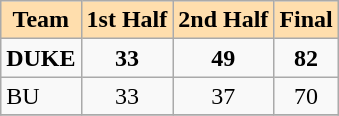<table class="wikitable" align=right>
<tr bgcolor=#ffdead align=center>
<td><strong>Team</strong></td>
<td><strong>1st Half</strong></td>
<td><strong>2nd Half</strong></td>
<td><strong>Final</strong></td>
</tr>
<tr>
<td><strong>DUKE</strong></td>
<td align=center><strong>33</strong></td>
<td align=center><strong>49</strong></td>
<td align=center><strong>82</strong></td>
</tr>
<tr>
<td>BU</td>
<td align=center>33</td>
<td align=center>37</td>
<td align=center>70</td>
</tr>
<tr>
</tr>
</table>
